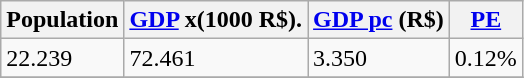<table class="wikitable" border="1">
<tr>
<th>Population </th>
<th><a href='#'>GDP</a> x(1000 R$).</th>
<th><a href='#'>GDP pc</a> (R$)</th>
<th><a href='#'>PE</a></th>
</tr>
<tr>
<td>22.239</td>
<td>72.461</td>
<td>3.350</td>
<td>0.12%</td>
</tr>
<tr>
</tr>
</table>
